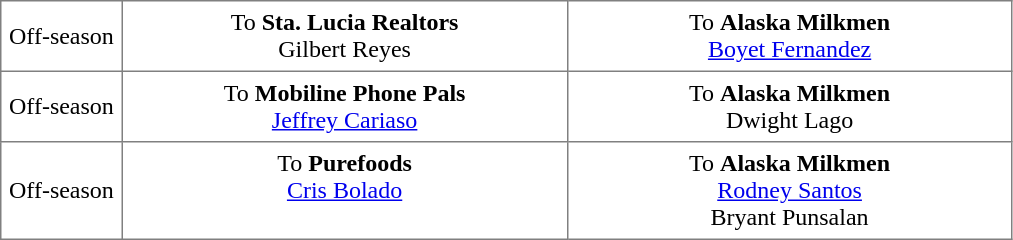<table border="1" style="border-collapse:collapse; text-align: center" cellpadding="5">
<tr>
<td style="width:12%">Off-season</td>
<td style="width:44%" valign="top">To <strong>Sta. Lucia Realtors</strong><br>Gilbert Reyes</td>
<td style="width:44%" valign="top">To <strong>Alaska Milkmen</strong><br><a href='#'>Boyet Fernandez</a></td>
</tr>
<tr>
<td style="width:12%">Off-season</td>
<td style="width:44%" valign="top">To <strong>Mobiline Phone Pals</strong><br><a href='#'>Jeffrey Cariaso</a></td>
<td style="width:44%" valign="top">To <strong>Alaska Milkmen</strong><br>Dwight Lago</td>
</tr>
<tr>
<td style="width:12%">Off-season</td>
<td style="width:44%" valign="top">To <strong>Purefoods</strong><br><a href='#'>Cris Bolado</a></td>
<td style="width:44%" valign="top">To <strong>Alaska Milkmen</strong><br><a href='#'>Rodney Santos</a><br>Bryant Punsalan</td>
</tr>
</table>
